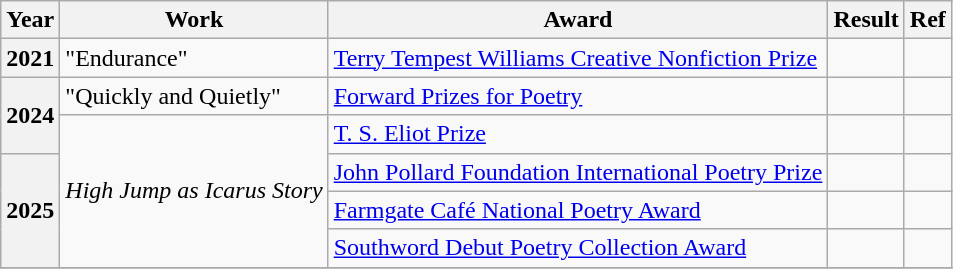<table class="wikitable sortable">
<tr>
<th>Year</th>
<th>Work</th>
<th>Award</th>
<th>Result</th>
<th>Ref</th>
</tr>
<tr>
<th>2021</th>
<td>"Endurance"</td>
<td><a href='#'>Terry Tempest Williams Creative Nonfiction Prize</a></td>
<td></td>
<td></td>
</tr>
<tr>
<th rowspan="2">2024</th>
<td>"Quickly and Quietly"</td>
<td><a href='#'>Forward Prizes for Poetry</a></td>
<td></td>
<td></td>
</tr>
<tr>
<td rowspan="4"><em>High Jump as Icarus Story</em></td>
<td><a href='#'>T. S. Eliot Prize</a></td>
<td></td>
<td></td>
</tr>
<tr>
<th rowspan="3">2025</th>
<td><a href='#'>John Pollard Foundation International Poetry Prize</a></td>
<td></td>
<td></td>
</tr>
<tr>
<td><a href='#'>Farmgate Café National Poetry Award</a></td>
<td></td>
<td></td>
</tr>
<tr>
<td><a href='#'>Southword Debut Poetry Collection Award</a></td>
<td></td>
<td></td>
</tr>
<tr>
</tr>
</table>
